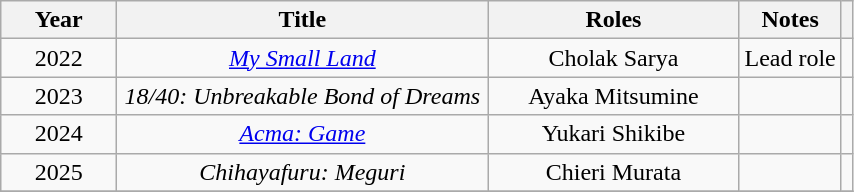<table class="wikitable" style="text-align:center;">
<tr>
<th width="70">Year</th>
<th width="240">Title</th>
<th width="160">Roles</th>
<th>Notes</th>
<th></th>
</tr>
<tr>
<td>2022</td>
<td><em><a href='#'>My Small Land</a></em></td>
<td>Cholak Sarya</td>
<td>Lead role</td>
<td></td>
</tr>
<tr>
<td>2023</td>
<td><em>18/40: Unbreakable Bond of Dreams</em></td>
<td>Ayaka Mitsumine</td>
<td></td>
<td></td>
</tr>
<tr>
<td>2024</td>
<td><em><a href='#'>Acma: Game</a></em></td>
<td>Yukari Shikibe</td>
<td></td>
<td></td>
</tr>
<tr>
<td>2025</td>
<td><em>Chihayafuru: Meguri</em></td>
<td>Chieri Murata</td>
<td></td>
<td></td>
</tr>
<tr>
</tr>
</table>
